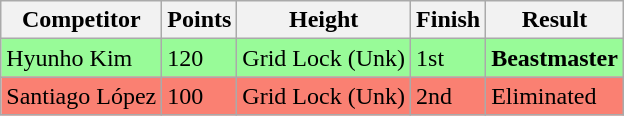<table class="wikitable sortable">
<tr>
<th>Competitor</th>
<th>Points</th>
<th>Height</th>
<th>Finish</th>
<th>Result</th>
</tr>
<tr style="background-color:#98fb98">
<td>Hyunho Kim</td>
<td>120</td>
<td>Grid Lock (Unk)</td>
<td>1st</td>
<td><strong>Beastmaster</strong></td>
</tr>
<tr style="background-color:#fa8072">
<td>Santiago López</td>
<td>100</td>
<td>Grid Lock (Unk)</td>
<td>2nd</td>
<td>Eliminated</td>
</tr>
</table>
